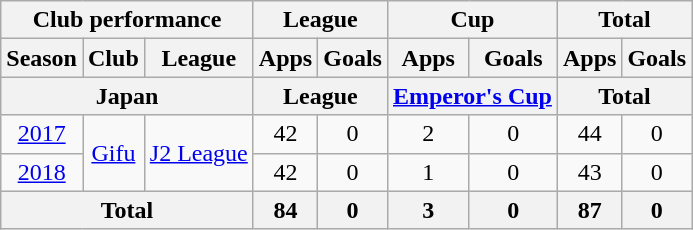<table class="wikitable" style="text-align:center;">
<tr>
<th colspan=3>Club performance</th>
<th colspan=2>League</th>
<th colspan=2>Cup</th>
<th colspan=2>Total</th>
</tr>
<tr>
<th>Season</th>
<th>Club</th>
<th>League</th>
<th>Apps</th>
<th>Goals</th>
<th>Apps</th>
<th>Goals</th>
<th>Apps</th>
<th>Goals</th>
</tr>
<tr>
<th colspan=3>Japan</th>
<th colspan=2>League</th>
<th colspan=2><a href='#'>Emperor's Cup</a></th>
<th colspan=2>Total</th>
</tr>
<tr>
<td><a href='#'>2017</a></td>
<td rowspan="2"><a href='#'>Gifu</a></td>
<td rowspan="2"><a href='#'>J2 League</a></td>
<td>42</td>
<td>0</td>
<td>2</td>
<td>0</td>
<td>44</td>
<td>0</td>
</tr>
<tr>
<td><a href='#'>2018</a></td>
<td>42</td>
<td>0</td>
<td>1</td>
<td>0</td>
<td>43</td>
<td>0</td>
</tr>
<tr>
<th colspan=3>Total</th>
<th>84</th>
<th>0</th>
<th>3</th>
<th>0</th>
<th>87</th>
<th>0</th>
</tr>
</table>
